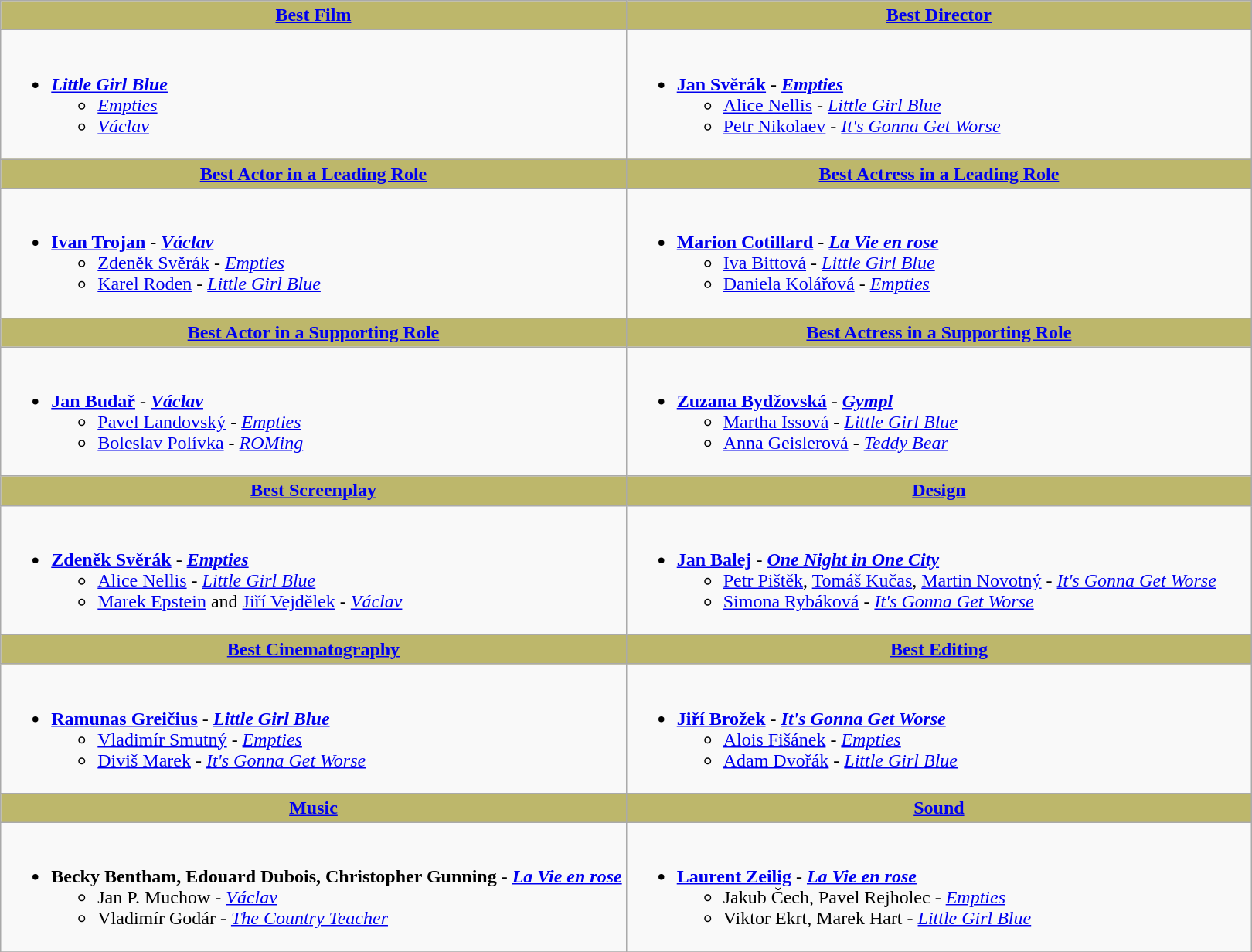<table class=wikitable>
<tr>
<th style="background:#BDB76B; width: 50%"><a href='#'>Best Film</a></th>
<th style="background:#BDB76B; width: 50%"><a href='#'>Best Director</a></th>
</tr>
<tr>
<td valign="top"><br><ul><li><strong><em><a href='#'>Little Girl Blue</a></em></strong><ul><li><em><a href='#'>Empties</a></em></li><li><em><a href='#'>Václav</a></em></li></ul></li></ul></td>
<td valign="top"><br><ul><li><strong><a href='#'>Jan Svěrák</a></strong> - <strong><em><a href='#'>Empties</a></em></strong><ul><li><a href='#'>Alice Nellis</a> - <em><a href='#'>Little Girl Blue</a></em></li><li><a href='#'>Petr Nikolaev</a> - <em><a href='#'>It's Gonna Get Worse</a></em></li></ul></li></ul></td>
</tr>
<tr>
<th style="background:#BDB76B;"><a href='#'>Best Actor in a Leading Role</a></th>
<th style="background:#BDB76B;"><a href='#'>Best Actress in a Leading Role</a></th>
</tr>
<tr>
<td valign="top"><br><ul><li><strong><a href='#'>Ivan Trojan</a></strong> - <strong><em><a href='#'>Václav</a></em></strong><ul><li><a href='#'>Zdeněk Svěrák</a> - <em><a href='#'>Empties</a></em></li><li><a href='#'>Karel Roden</a> - <em><a href='#'>Little Girl Blue</a></em></li></ul></li></ul></td>
<td valign="top"><br><ul><li><strong><a href='#'>Marion Cotillard</a></strong> - <strong><em><a href='#'>La Vie en rose</a></em></strong><ul><li><a href='#'>Iva Bittová</a> - <em><a href='#'>Little Girl Blue</a></em></li><li><a href='#'>Daniela Kolářová</a> - <em><a href='#'>Empties</a></em></li></ul></li></ul></td>
</tr>
<tr>
<th style="background:#BDB76B;"><a href='#'>Best Actor in a Supporting Role</a></th>
<th style="background:#BDB76B;"><a href='#'>Best Actress in a Supporting Role</a></th>
</tr>
<tr>
<td valign="top"><br><ul><li><strong><a href='#'>Jan Budař</a></strong> - <strong><em><a href='#'>Václav</a></em></strong><ul><li><a href='#'>Pavel Landovský</a> - <em><a href='#'>Empties</a></em></li><li><a href='#'>Boleslav Polívka</a> - <em><a href='#'>ROMing</a></em></li></ul></li></ul></td>
<td valign="top"><br><ul><li><strong><a href='#'>Zuzana Bydžovská</a></strong> - <strong><em><a href='#'>Gympl</a></em></strong><ul><li><a href='#'>Martha Issová</a> - <em><a href='#'>Little Girl Blue</a></em></li><li><a href='#'>Anna Geislerová</a> - <em><a href='#'>Teddy Bear</a></em></li></ul></li></ul></td>
</tr>
<tr>
<th style="background:#BDB76B;"><a href='#'>Best Screenplay</a></th>
<th style="background:#BDB76B;"><a href='#'>Design</a></th>
</tr>
<tr>
<td valign="top"><br><ul><li><strong><a href='#'>Zdeněk Svěrák</a></strong> - <strong><em><a href='#'>Empties</a></em></strong><ul><li><a href='#'>Alice Nellis</a> - <em><a href='#'>Little Girl Blue</a></em></li><li><a href='#'>Marek Epstein</a> and <a href='#'>Jiří Vejdělek</a> - <em><a href='#'>Václav</a></em></li></ul></li></ul></td>
<td valign="top"><br><ul><li><strong><a href='#'>Jan Balej</a></strong> - <strong><em><a href='#'>One Night in One City</a></em></strong><ul><li><a href='#'>Petr Pištěk</a>, <a href='#'>Tomáš Kučas</a>, <a href='#'>Martin Novotný</a> - <em><a href='#'>It's Gonna Get Worse</a></em></li><li><a href='#'>Simona Rybáková</a> - <em><a href='#'>It's Gonna Get Worse</a></em></li></ul></li></ul></td>
</tr>
<tr>
<th style="background:#BDB76B;"><a href='#'>Best Cinematography</a></th>
<th style="background:#BDB76B;"><a href='#'>Best Editing</a></th>
</tr>
<tr>
<td valign="top"><br><ul><li><strong><a href='#'>Ramunas Greičius</a></strong> - <strong><em><a href='#'>Little Girl Blue</a></em></strong><ul><li><a href='#'>Vladimír Smutný</a> - <em><a href='#'>Empties</a></em></li><li><a href='#'>Diviš Marek</a> - <em><a href='#'>It's Gonna Get Worse</a></em></li></ul></li></ul></td>
<td valign="top"><br><ul><li><strong><a href='#'>Jiří Brožek</a></strong> - <strong><em><a href='#'>It's Gonna Get Worse</a></em></strong><ul><li><a href='#'>Alois Fišánek</a> - <em><a href='#'>Empties</a></em></li><li><a href='#'>Adam Dvořák</a> - <em><a href='#'>Little Girl Blue</a></em></li></ul></li></ul></td>
</tr>
<tr>
<th style="background:#BDB76B;"><a href='#'>Music</a></th>
<th style="background:#BDB76B;"><a href='#'>Sound</a></th>
</tr>
<tr>
<td valign="top"><br><ul><li><strong>Becky Bentham, Edouard Dubois, Christopher Gunning</strong> - <strong><em><a href='#'>La Vie en rose</a></em></strong><ul><li>Jan P. Muchow - <em><a href='#'>Václav</a></em></li><li>Vladimír Godár - <em><a href='#'>The Country Teacher</a></em></li></ul></li></ul></td>
<td valign="top"><br><ul><li><strong><a href='#'>Laurent Zeilig</a></strong> - <strong><em><a href='#'>La Vie en rose</a></em></strong><ul><li>Jakub Čech, Pavel Rejholec - <em><a href='#'>Empties</a></em></li><li>Viktor Ekrt, Marek Hart - <em><a href='#'>Little Girl Blue</a></em></li></ul></li></ul></td>
</tr>
<tr>
</tr>
</table>
